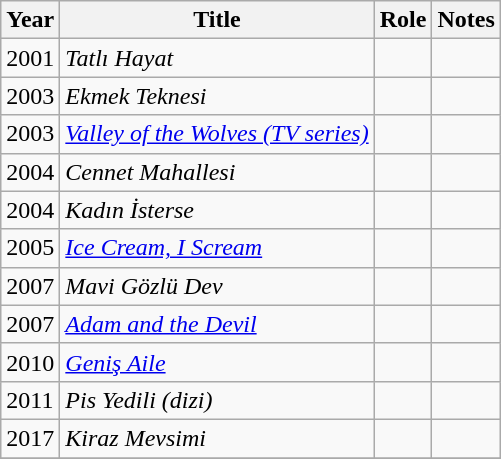<table class="wikitable sortable">
<tr>
<th>Year</th>
<th>Title</th>
<th>Role</th>
<th class="unsortable">Notes</th>
</tr>
<tr>
<td>2001</td>
<td><em>Tatlı Hayat</em></td>
<td></td>
<td></td>
</tr>
<tr>
<td>2003</td>
<td><em>Ekmek Teknesi</em></td>
<td></td>
<td></td>
</tr>
<tr>
<td>2003</td>
<td><em><a href='#'>Valley of the Wolves (TV series)</a></em></td>
<td></td>
<td></td>
</tr>
<tr>
<td>2004</td>
<td><em>Cennet Mahallesi</em></td>
<td></td>
<td></td>
</tr>
<tr>
<td>2004</td>
<td><em>Kadın İsterse</em></td>
<td></td>
<td></td>
</tr>
<tr>
<td>2005</td>
<td><em><a href='#'>Ice Cream, I Scream</a></em></td>
<td></td>
<td></td>
</tr>
<tr>
<td>2007</td>
<td><em>Mavi Gözlü Dev</em></td>
<td></td>
<td></td>
</tr>
<tr>
<td>2007</td>
<td><em><a href='#'>Adam and the Devil</a></em></td>
<td></td>
<td></td>
</tr>
<tr>
<td>2010</td>
<td><em><a href='#'>Geniş Aile</a></em></td>
<td></td>
<td></td>
</tr>
<tr>
<td>2011</td>
<td><em>Pis Yedili (dizi)</em></td>
<td></td>
<td></td>
</tr>
<tr>
<td>2017</td>
<td><em>Kiraz Mevsimi </em></td>
<td></td>
<td></td>
</tr>
<tr>
</tr>
</table>
